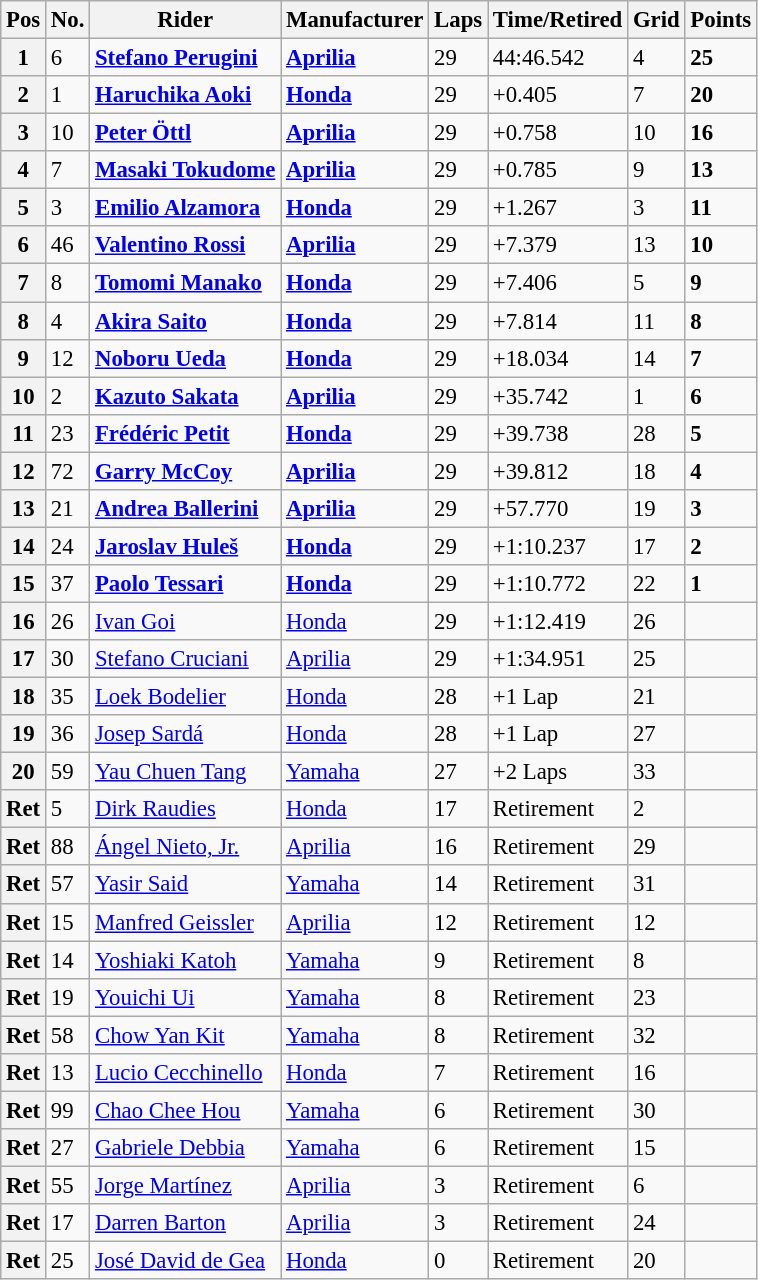<table class="wikitable" style="font-size: 95%;">
<tr>
<th>Pos</th>
<th>No.</th>
<th>Rider</th>
<th>Manufacturer</th>
<th>Laps</th>
<th>Time/Retired</th>
<th>Grid</th>
<th>Points</th>
</tr>
<tr>
<th>1</th>
<td>6</td>
<td> <strong><a href='#'>Stefano Perugini</a></strong></td>
<td><strong><a href='#'>Aprilia</a></strong></td>
<td>29</td>
<td>44:46.542</td>
<td>4</td>
<td><strong>25</strong></td>
</tr>
<tr>
<th>2</th>
<td>1</td>
<td> <strong><a href='#'>Haruchika Aoki</a></strong></td>
<td><strong><a href='#'>Honda</a></strong></td>
<td>29</td>
<td>+0.405</td>
<td>7</td>
<td><strong>20</strong></td>
</tr>
<tr>
<th>3</th>
<td>10</td>
<td> <strong><a href='#'>Peter Öttl</a></strong></td>
<td><strong><a href='#'>Aprilia</a></strong></td>
<td>29</td>
<td>+0.758</td>
<td>10</td>
<td><strong>16</strong></td>
</tr>
<tr>
<th>4</th>
<td>7</td>
<td> <strong><a href='#'>Masaki Tokudome</a></strong></td>
<td><strong><a href='#'>Aprilia</a></strong></td>
<td>29</td>
<td>+0.785</td>
<td>9</td>
<td><strong>13</strong></td>
</tr>
<tr>
<th>5</th>
<td>3</td>
<td> <strong><a href='#'>Emilio Alzamora</a></strong></td>
<td><strong><a href='#'>Honda</a></strong></td>
<td>29</td>
<td>+1.267</td>
<td>3</td>
<td><strong>11</strong></td>
</tr>
<tr>
<th>6</th>
<td>46</td>
<td> <strong><a href='#'>Valentino Rossi</a></strong></td>
<td><strong><a href='#'>Aprilia</a></strong></td>
<td>29</td>
<td>+7.379</td>
<td>13</td>
<td><strong>10</strong></td>
</tr>
<tr>
<th>7</th>
<td>8</td>
<td> <strong><a href='#'>Tomomi Manako</a></strong></td>
<td><strong><a href='#'>Honda</a></strong></td>
<td>29</td>
<td>+7.406</td>
<td>5</td>
<td><strong>9</strong></td>
</tr>
<tr>
<th>8</th>
<td>4</td>
<td> <strong><a href='#'>Akira Saito</a></strong></td>
<td><strong><a href='#'>Honda</a></strong></td>
<td>29</td>
<td>+7.814</td>
<td>11</td>
<td><strong>8</strong></td>
</tr>
<tr>
<th>9</th>
<td>12</td>
<td> <strong><a href='#'>Noboru Ueda</a></strong></td>
<td><strong><a href='#'>Honda</a></strong></td>
<td>29</td>
<td>+18.034</td>
<td>14</td>
<td><strong>7</strong></td>
</tr>
<tr>
<th>10</th>
<td>2</td>
<td> <strong><a href='#'>Kazuto Sakata</a></strong></td>
<td><strong><a href='#'>Aprilia</a></strong></td>
<td>29</td>
<td>+35.742</td>
<td>1</td>
<td><strong>6</strong></td>
</tr>
<tr>
<th>11</th>
<td>23</td>
<td> <strong><a href='#'>Frédéric Petit</a></strong></td>
<td><strong><a href='#'>Honda</a></strong></td>
<td>29</td>
<td>+39.738</td>
<td>28</td>
<td><strong>5</strong></td>
</tr>
<tr>
<th>12</th>
<td>72</td>
<td> <strong><a href='#'>Garry McCoy</a></strong></td>
<td><strong><a href='#'>Aprilia</a></strong></td>
<td>29</td>
<td>+39.812</td>
<td>18</td>
<td><strong>4</strong></td>
</tr>
<tr>
<th>13</th>
<td>21</td>
<td> <strong><a href='#'>Andrea Ballerini</a></strong></td>
<td><strong><a href='#'>Aprilia</a></strong></td>
<td>29</td>
<td>+57.770</td>
<td>19</td>
<td><strong>3</strong></td>
</tr>
<tr>
<th>14</th>
<td>24</td>
<td> <strong><a href='#'>Jaroslav Huleš</a></strong></td>
<td><strong><a href='#'>Honda</a></strong></td>
<td>29</td>
<td>+1:10.237</td>
<td>17</td>
<td><strong>2</strong></td>
</tr>
<tr>
<th>15</th>
<td>37</td>
<td> <strong><a href='#'>Paolo Tessari</a></strong></td>
<td><strong><a href='#'>Honda</a></strong></td>
<td>29</td>
<td>+1:10.772</td>
<td>22</td>
<td><strong>1</strong></td>
</tr>
<tr>
<th>16</th>
<td>26</td>
<td> <a href='#'>Ivan Goi</a></td>
<td><a href='#'>Honda</a></td>
<td>29</td>
<td>+1:12.419</td>
<td>26</td>
<td></td>
</tr>
<tr>
<th>17</th>
<td>30</td>
<td> <a href='#'>Stefano Cruciani</a></td>
<td><a href='#'>Aprilia</a></td>
<td>29</td>
<td>+1:34.951</td>
<td>25</td>
<td></td>
</tr>
<tr>
<th>18</th>
<td>35</td>
<td> <a href='#'>Loek Bodelier</a></td>
<td><a href='#'>Honda</a></td>
<td>28</td>
<td>+1 Lap</td>
<td>21</td>
<td></td>
</tr>
<tr>
<th>19</th>
<td>36</td>
<td> <a href='#'>Josep Sardá</a></td>
<td><a href='#'>Honda</a></td>
<td>28</td>
<td>+1 Lap</td>
<td>27</td>
<td></td>
</tr>
<tr>
<th>20</th>
<td>59</td>
<td> <a href='#'>Yau Chuen Tang</a></td>
<td><a href='#'>Yamaha</a></td>
<td>27</td>
<td>+2 Laps</td>
<td>33</td>
<td></td>
</tr>
<tr>
<th>Ret</th>
<td>5</td>
<td> <a href='#'>Dirk Raudies</a></td>
<td><a href='#'>Honda</a></td>
<td>17</td>
<td>Retirement</td>
<td>2</td>
<td></td>
</tr>
<tr>
<th>Ret</th>
<td>88</td>
<td> <a href='#'>Ángel Nieto, Jr.</a></td>
<td><a href='#'>Aprilia</a></td>
<td>16</td>
<td>Retirement</td>
<td>29</td>
<td></td>
</tr>
<tr>
<th>Ret</th>
<td>57</td>
<td> <a href='#'>Yasir Said</a></td>
<td><a href='#'>Yamaha</a></td>
<td>14</td>
<td>Retirement</td>
<td>31</td>
<td></td>
</tr>
<tr>
<th>Ret</th>
<td>15</td>
<td> <a href='#'>Manfred Geissler</a></td>
<td><a href='#'>Aprilia</a></td>
<td>12</td>
<td>Retirement</td>
<td>12</td>
<td></td>
</tr>
<tr>
<th>Ret</th>
<td>14</td>
<td> <a href='#'>Yoshiaki Katoh</a></td>
<td><a href='#'>Yamaha</a></td>
<td>9</td>
<td>Retirement</td>
<td>8</td>
<td></td>
</tr>
<tr>
<th>Ret</th>
<td>19</td>
<td> <a href='#'>Youichi Ui</a></td>
<td><a href='#'>Yamaha</a></td>
<td>8</td>
<td>Retirement</td>
<td>23</td>
<td></td>
</tr>
<tr>
<th>Ret</th>
<td>58</td>
<td> <a href='#'>Chow Yan Kit</a></td>
<td><a href='#'>Yamaha</a></td>
<td>8</td>
<td>Retirement</td>
<td>32</td>
<td></td>
</tr>
<tr>
<th>Ret</th>
<td>13</td>
<td> <a href='#'>Lucio Cecchinello</a></td>
<td><a href='#'>Honda</a></td>
<td>7</td>
<td>Retirement</td>
<td>16</td>
<td></td>
</tr>
<tr>
<th>Ret</th>
<td>99</td>
<td> <a href='#'>Chao Chee Hou</a></td>
<td><a href='#'>Yamaha</a></td>
<td>6</td>
<td>Retirement</td>
<td>30</td>
<td></td>
</tr>
<tr>
<th>Ret</th>
<td>27</td>
<td> <a href='#'>Gabriele Debbia</a></td>
<td><a href='#'>Yamaha</a></td>
<td>6</td>
<td>Retirement</td>
<td>15</td>
<td></td>
</tr>
<tr>
<th>Ret</th>
<td>55</td>
<td> <a href='#'>Jorge Martínez</a></td>
<td><a href='#'>Aprilia</a></td>
<td>3</td>
<td>Retirement</td>
<td>6</td>
<td></td>
</tr>
<tr>
<th>Ret</th>
<td>17</td>
<td> <a href='#'>Darren Barton</a></td>
<td><a href='#'>Aprilia</a></td>
<td>3</td>
<td>Retirement</td>
<td>24</td>
<td></td>
</tr>
<tr>
<th>Ret</th>
<td>25</td>
<td> <a href='#'>José David de Gea</a></td>
<td><a href='#'>Honda</a></td>
<td>0</td>
<td>Retirement</td>
<td>20</td>
<td></td>
</tr>
</table>
